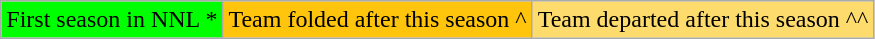<table class="wikitable" style="font-size:100%;line-height:1.1;">
<tr>
<td style="background-color:#00FF00;">First season in NNL *</td>
<td style="background-color:#FFC40C;">Team folded after this season ^</td>
<td style="background-color:#FDDB6D;">Team departed after this season ^^</td>
</tr>
</table>
